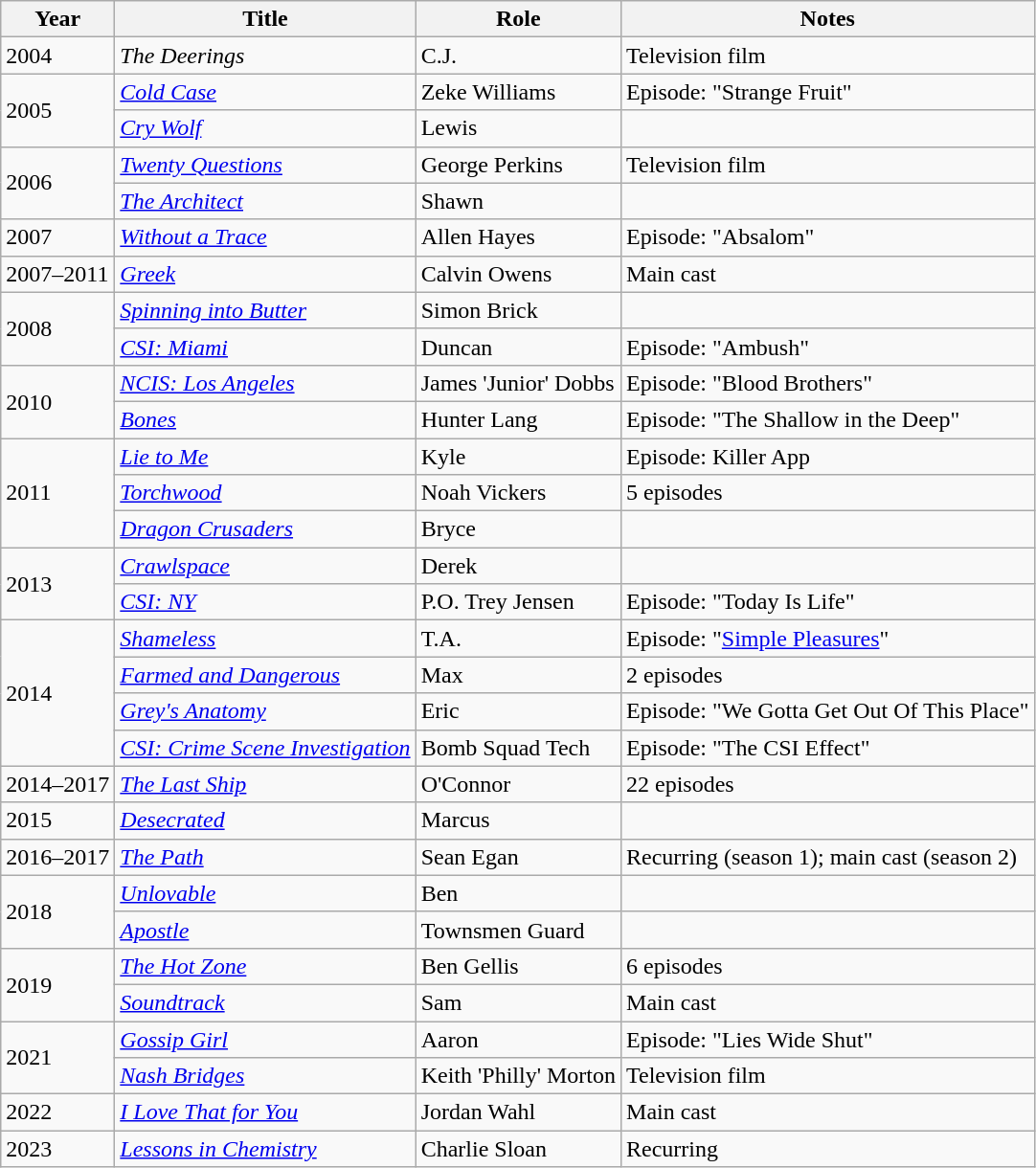<table class="wikitable">
<tr>
<th>Year</th>
<th>Title</th>
<th>Role</th>
<th>Notes</th>
</tr>
<tr>
<td>2004</td>
<td><em>The Deerings</em></td>
<td>C.J.</td>
<td>Television film</td>
</tr>
<tr>
<td rowspan="2">2005</td>
<td><em><a href='#'>Cold Case</a></em></td>
<td>Zeke Williams</td>
<td>Episode: "Strange Fruit"</td>
</tr>
<tr>
<td><em><a href='#'>Cry Wolf</a></em></td>
<td>Lewis</td>
<td></td>
</tr>
<tr>
<td rowspan=2>2006</td>
<td><em><a href='#'>Twenty Questions</a></em></td>
<td>George Perkins</td>
<td>Television film</td>
</tr>
<tr>
<td><em><a href='#'>The Architect</a></em></td>
<td>Shawn</td>
<td></td>
</tr>
<tr>
<td>2007</td>
<td><em><a href='#'>Without a Trace</a></em></td>
<td>Allen Hayes</td>
<td>Episode: "Absalom"</td>
</tr>
<tr>
<td>2007–2011</td>
<td><em><a href='#'>Greek</a></em></td>
<td>Calvin Owens</td>
<td>Main cast</td>
</tr>
<tr>
<td rowspan=2>2008</td>
<td><em><a href='#'>Spinning into Butter</a></em></td>
<td>Simon Brick</td>
<td></td>
</tr>
<tr>
<td><em><a href='#'>CSI: Miami</a></em></td>
<td>Duncan</td>
<td>Episode: "Ambush"</td>
</tr>
<tr>
<td rowspan=2>2010</td>
<td><em><a href='#'>NCIS: Los Angeles</a></em></td>
<td>James 'Junior' Dobbs</td>
<td>Episode: "Blood Brothers"</td>
</tr>
<tr>
<td><em><a href='#'>Bones</a></em></td>
<td>Hunter Lang</td>
<td>Episode: "The Shallow in the Deep"</td>
</tr>
<tr>
<td rowspan=3>2011</td>
<td><em><a href='#'>Lie to Me</a></em></td>
<td>Kyle</td>
<td>Episode: Killer App</td>
</tr>
<tr>
<td><em><a href='#'>Torchwood</a></em></td>
<td>Noah Vickers</td>
<td>5 episodes</td>
</tr>
<tr>
<td><em><a href='#'>Dragon Crusaders</a></em></td>
<td>Bryce</td>
<td></td>
</tr>
<tr>
<td rowspan=2>2013</td>
<td><em><a href='#'>Crawlspace</a></em></td>
<td>Derek</td>
<td></td>
</tr>
<tr>
<td><em><a href='#'>CSI: NY</a></em></td>
<td>P.O. Trey Jensen</td>
<td>Episode: "Today Is Life"</td>
</tr>
<tr>
<td rowspan="4">2014</td>
<td><em><a href='#'>Shameless</a></em></td>
<td>T.A.</td>
<td>Episode: "<a href='#'>Simple Pleasures</a>"</td>
</tr>
<tr>
<td><em><a href='#'>Farmed and Dangerous</a></em></td>
<td>Max</td>
<td>2 episodes</td>
</tr>
<tr>
<td><em><a href='#'>Grey's Anatomy</a></em></td>
<td>Eric</td>
<td>Episode: "We Gotta Get Out Of This Place"</td>
</tr>
<tr>
<td><em><a href='#'>CSI: Crime Scene Investigation</a></em></td>
<td>Bomb Squad Tech</td>
<td>Episode: "The CSI Effect"</td>
</tr>
<tr>
<td>2014–2017</td>
<td><em><a href='#'>The Last Ship</a></em></td>
<td>O'Connor</td>
<td>22 episodes</td>
</tr>
<tr>
<td>2015</td>
<td><em><a href='#'>Desecrated</a></em></td>
<td>Marcus</td>
<td></td>
</tr>
<tr>
<td>2016–2017</td>
<td><em><a href='#'>The Path</a></em></td>
<td>Sean Egan</td>
<td>Recurring (season 1); main cast (season 2)</td>
</tr>
<tr>
<td rowspan="2">2018</td>
<td><em><a href='#'>Unlovable</a></em></td>
<td>Ben</td>
<td></td>
</tr>
<tr>
<td><em><a href='#'>Apostle</a></em></td>
<td>Townsmen Guard</td>
<td></td>
</tr>
<tr>
<td rowspan="2">2019</td>
<td><em><a href='#'>The Hot Zone</a></em></td>
<td>Ben Gellis</td>
<td>6 episodes</td>
</tr>
<tr>
<td><em><a href='#'>Soundtrack</a></em></td>
<td>Sam</td>
<td>Main cast</td>
</tr>
<tr>
<td rowspan="2">2021</td>
<td><em><a href='#'>Gossip Girl</a></em></td>
<td>Aaron</td>
<td>Episode: "Lies Wide Shut"</td>
</tr>
<tr>
<td><em><a href='#'>Nash Bridges</a></em></td>
<td>Keith 'Philly' Morton</td>
<td>Television film</td>
</tr>
<tr>
<td>2022</td>
<td><em><a href='#'>I Love That for You</a></em></td>
<td>Jordan Wahl</td>
<td>Main cast</td>
</tr>
<tr>
<td>2023</td>
<td><em><a href='#'>Lessons in Chemistry</a></em></td>
<td>Charlie Sloan</td>
<td>Recurring</td>
</tr>
</table>
